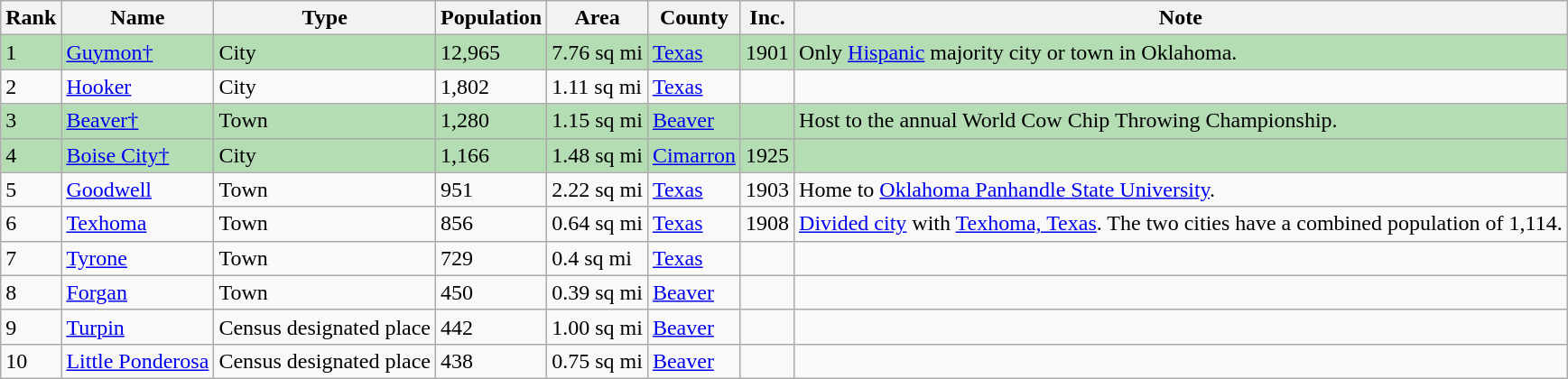<table class="wikitable sortable">
<tr>
<th>Rank</th>
<th>Name</th>
<th>Type</th>
<th>Population</th>
<th data-sort-type="number">Area</th>
<th>County</th>
<th>Inc.</th>
<th>Note</th>
</tr>
<tr style="background-color:#b4ddb4;">
<td>1</td>
<td><a href='#'>Guymon†</a></td>
<td>City</td>
<td>12,965</td>
<td>7.76 sq mi</td>
<td><a href='#'>Texas</a></td>
<td>1901</td>
<td>Only <a href='#'>Hispanic</a> majority city or town in Oklahoma.</td>
</tr>
<tr>
<td>2</td>
<td><a href='#'>Hooker</a></td>
<td>City</td>
<td>1,802</td>
<td>1.11 sq mi</td>
<td><a href='#'>Texas</a></td>
<td></td>
<td></td>
</tr>
<tr style="background-color:#b4ddb4;">
<td>3</td>
<td><a href='#'>Beaver†</a></td>
<td>Town</td>
<td>1,280</td>
<td>1.15 sq mi</td>
<td><a href='#'>Beaver</a></td>
<td></td>
<td>Host to the annual World Cow Chip Throwing Championship.</td>
</tr>
<tr style="background-color:#b4ddb4;">
<td>4</td>
<td><a href='#'>Boise City†</a></td>
<td>City</td>
<td>1,166</td>
<td>1.48 sq mi</td>
<td><a href='#'>Cimarron</a></td>
<td>1925</td>
<td></td>
</tr>
<tr>
<td>5</td>
<td><a href='#'>Goodwell</a></td>
<td>Town</td>
<td>951</td>
<td>2.22 sq mi</td>
<td><a href='#'>Texas</a></td>
<td>1903</td>
<td>Home to <a href='#'>Oklahoma Panhandle State University</a>.</td>
</tr>
<tr>
<td>6</td>
<td><a href='#'>Texhoma</a></td>
<td>Town</td>
<td>856</td>
<td>0.64 sq mi</td>
<td><a href='#'>Texas</a></td>
<td>1908</td>
<td><a href='#'>Divided city</a> with <a href='#'>Texhoma, Texas</a>. The two cities have a combined population of 1,114.</td>
</tr>
<tr>
<td>7</td>
<td><a href='#'>Tyrone</a></td>
<td>Town</td>
<td>729</td>
<td>0.4 sq mi</td>
<td><a href='#'>Texas</a></td>
<td></td>
<td></td>
</tr>
<tr>
<td>8</td>
<td><a href='#'>Forgan</a></td>
<td>Town</td>
<td>450</td>
<td>0.39 sq mi</td>
<td><a href='#'>Beaver</a></td>
<td></td>
<td></td>
</tr>
<tr>
<td>9</td>
<td><a href='#'>Turpin</a></td>
<td>Census designated place</td>
<td>442</td>
<td>1.00 sq mi</td>
<td><a href='#'>Beaver</a></td>
<td></td>
<td></td>
</tr>
<tr>
<td>10</td>
<td><a href='#'>Little Ponderosa</a></td>
<td>Census designated place</td>
<td>438</td>
<td>0.75 sq mi</td>
<td><a href='#'>Beaver</a></td>
<td></td>
<td></td>
</tr>
</table>
